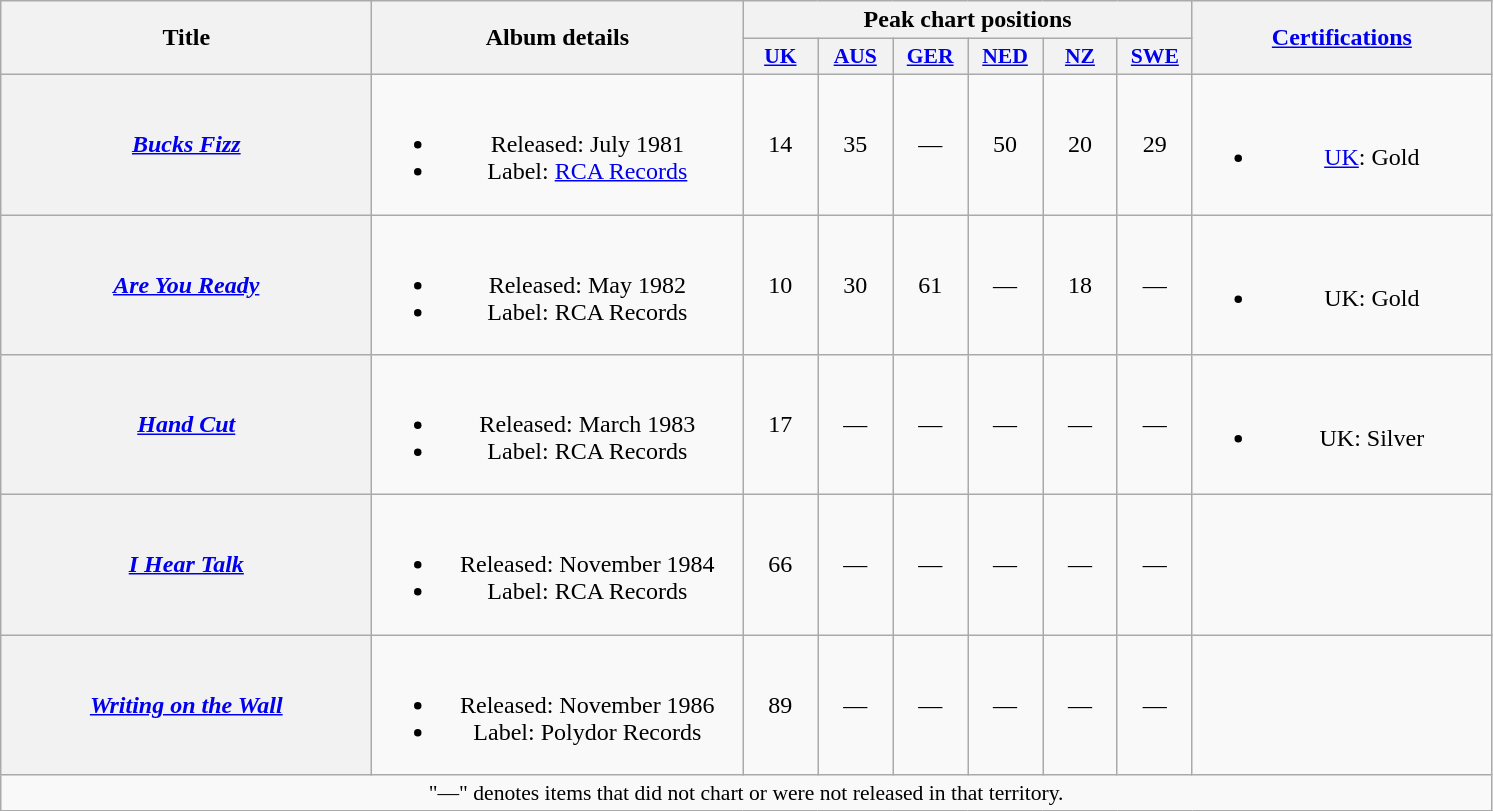<table class="wikitable plainrowheaders" style="text-align:center;">
<tr>
<th scope="col" rowspan="2" style="width:15em;">Title</th>
<th scope="col" rowspan="2" style="width:15em;">Album details</th>
<th scope="col" colspan="6">Peak chart positions</th>
<th rowspan="2" style="width:12em;"><a href='#'>Certifications</a></th>
</tr>
<tr>
<th scope="col" style="width:3em;font-size:90%;"><a href='#'>UK</a><br></th>
<th scope="col" style="width:3em;font-size:90%;"><a href='#'>AUS</a><br></th>
<th scope="col" style="width:3em;font-size:90%;"><a href='#'>GER</a><br></th>
<th scope="col" style="width:3em;font-size:90%;"><a href='#'>NED</a><br></th>
<th scope="col" style="width:3em;font-size:90%;"><a href='#'>NZ</a><br></th>
<th scope="col" style="width:3em;font-size:90%;"><a href='#'>SWE</a><br></th>
</tr>
<tr>
<th scope="row"><em><a href='#'>Bucks Fizz</a></em></th>
<td><br><ul><li>Released: July 1981</li><li>Label: <a href='#'>RCA Records</a></li></ul></td>
<td>14</td>
<td>35</td>
<td>—</td>
<td>50</td>
<td>20</td>
<td>29</td>
<td><br><ul><li><a href='#'>UK</a>: Gold </li></ul></td>
</tr>
<tr>
<th scope="row"><em><a href='#'>Are You Ready</a></em></th>
<td><br><ul><li>Released: May 1982</li><li>Label: RCA Records</li></ul></td>
<td>10</td>
<td>30</td>
<td>61</td>
<td>—</td>
<td>18</td>
<td>—</td>
<td><br><ul><li>UK: Gold </li></ul></td>
</tr>
<tr>
<th scope="row"><em><a href='#'>Hand Cut</a></em></th>
<td><br><ul><li>Released: March 1983</li><li>Label: RCA Records</li></ul></td>
<td>17</td>
<td>—</td>
<td>—</td>
<td>—</td>
<td>—</td>
<td>—</td>
<td><br><ul><li>UK: Silver </li></ul></td>
</tr>
<tr>
<th scope="row"><em><a href='#'>I Hear Talk</a></em></th>
<td><br><ul><li>Released: November 1984</li><li>Label: RCA Records</li></ul></td>
<td>66</td>
<td>—</td>
<td>—</td>
<td>—</td>
<td>—</td>
<td>—</td>
<td></td>
</tr>
<tr>
<th scope="row"><em><a href='#'>Writing on the Wall</a></em></th>
<td><br><ul><li>Released: November 1986</li><li>Label: Polydor Records</li></ul></td>
<td>89</td>
<td>—</td>
<td>—</td>
<td>—</td>
<td>—</td>
<td>—</td>
<td></td>
</tr>
<tr>
<td align="center" colspan="15" style="font-size:90%">"—" denotes items that did not chart or were not released in that territory.</td>
</tr>
</table>
